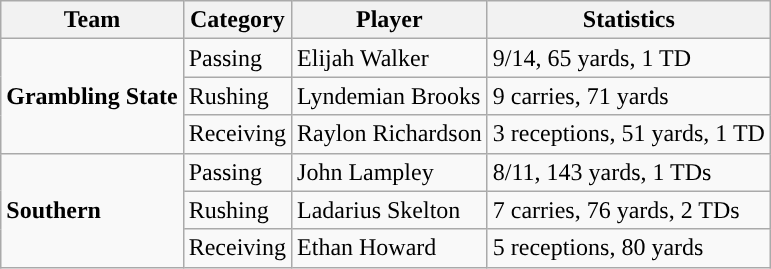<table class="wikitable" style="float: left;">
<tr>
<th>Team</th>
<th>Category</th>
<th>Player</th>
<th>Statistics</th>
</tr>
<tr>
<td rowspan=3><strong>Grambling State</strong></td>
<td>Passing</td>
<td>Elijah Walker</td>
<td>9/14, 65 yards, 1 TD</td>
</tr>
<tr>
<td>Rushing</td>
<td>Lyndemian Brooks</td>
<td>9 carries, 71 yards</td>
</tr>
<tr>
<td>Receiving</td>
<td>Raylon Richardson</td>
<td>3 receptions, 51 yards, 1 TD</td>
</tr>
<tr>
<td rowspan=3><strong>Southern</strong></td>
<td>Passing</td>
<td>John Lampley</td>
<td>8/11, 143 yards, 1 TDs</td>
</tr>
<tr>
<td>Rushing</td>
<td>Ladarius Skelton</td>
<td>7 carries, 76 yards, 2 TDs</td>
</tr>
<tr>
<td>Receiving</td>
<td>Ethan Howard</td>
<td>5 receptions, 80 yards</td>
</tr>
</table>
